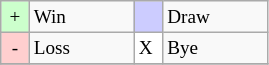<table class=wikitable style=font-size:80%>
<tr>
<td style="background:#CCFFCC; width:1em" align=center>+</td>
<td style=width:5em>Win</td>
<td style="background:#CCCCFF; width:1em"></td>
<td style=width:5em>Draw</td>
</tr>
<tr>
<td style="background:#FFCFCF; width:1em" align=center>-</td>
<td style=width:5em>Loss</td>
<td style="background:#FFFFFF; align=center">X</td>
<td>Bye</td>
</tr>
<tr>
</tr>
</table>
